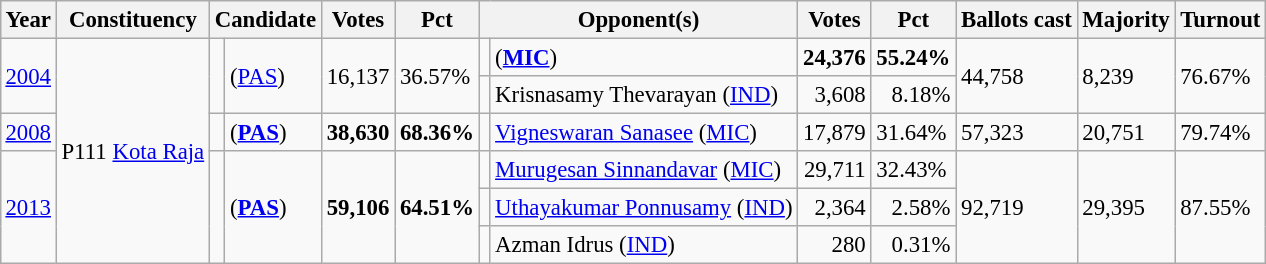<table class="wikitable" style="margin:0.5em ; font-size:95%">
<tr>
<th>Year</th>
<th>Constituency</th>
<th colspan=2>Candidate</th>
<th>Votes</th>
<th>Pct</th>
<th colspan=2>Opponent(s)</th>
<th>Votes</th>
<th>Pct</th>
<th>Ballots cast</th>
<th>Majority</th>
<th>Turnout</th>
</tr>
<tr>
<td rowspan=2><a href='#'>2004</a></td>
<td rowspan=6>P111 <a href='#'>Kota Raja</a></td>
<td rowspan=2 ></td>
<td rowspan=2> (<a href='#'>PAS</a>)</td>
<td rowspan=2 align="right">16,137</td>
<td rowspan=2>36.57%</td>
<td></td>
<td> (<a href='#'><strong>MIC</strong></a>)</td>
<td align="right"><strong>24,376</strong></td>
<td><strong>55.24%</strong></td>
<td rowspan=2>44,758</td>
<td rowspan=2>8,239</td>
<td rowspan=2>76.67%</td>
</tr>
<tr>
<td></td>
<td>Krisnasamy Thevarayan (<a href='#'>IND</a>)</td>
<td align=right>3,608</td>
<td align=right>8.18%</td>
</tr>
<tr>
<td><a href='#'>2008</a></td>
<td></td>
<td> (<a href='#'><strong>PAS</strong></a>)</td>
<td align="right"><strong>38,630</strong></td>
<td><strong>68.36%</strong></td>
<td></td>
<td><a href='#'>Vigneswaran Sanasee</a> (<a href='#'>MIC</a>)</td>
<td align="right">17,879</td>
<td>31.64%</td>
<td>57,323</td>
<td>20,751</td>
<td>79.74%</td>
</tr>
<tr>
<td rowspan=3><a href='#'>2013</a></td>
<td rowspan=3 ></td>
<td rowspan=3> (<a href='#'><strong>PAS</strong></a>)</td>
<td rowspan=3 align="right"><strong>59,106</strong></td>
<td rowspan=3><strong>64.51%</strong></td>
<td></td>
<td><a href='#'>Murugesan Sinnandavar</a> (<a href='#'>MIC</a>)</td>
<td align="right">29,711</td>
<td>32.43%</td>
<td rowspan=3>92,719</td>
<td rowspan=3>29,395</td>
<td rowspan=3>87.55%</td>
</tr>
<tr>
<td></td>
<td><a href='#'>Uthayakumar Ponnusamy</a> (<a href='#'>IND</a>)</td>
<td align="right">2,364</td>
<td align="right">2.58%</td>
</tr>
<tr>
<td></td>
<td>Azman Idrus (<a href='#'>IND</a>)</td>
<td align="right">280</td>
<td align="right">0.31%</td>
</tr>
</table>
